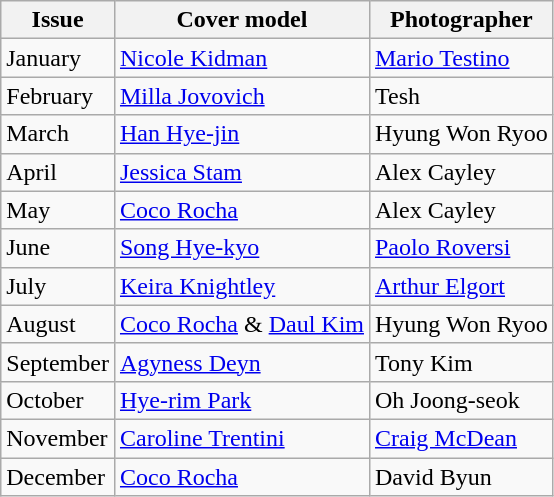<table class="sortable wikitable">
<tr>
<th>Issue</th>
<th>Cover model</th>
<th>Photographer</th>
</tr>
<tr>
<td>January</td>
<td><a href='#'>Nicole Kidman</a></td>
<td><a href='#'>Mario Testino</a></td>
</tr>
<tr>
<td>February</td>
<td><a href='#'>Milla Jovovich</a></td>
<td>Tesh</td>
</tr>
<tr>
<td>March</td>
<td><a href='#'>Han Hye-jin</a></td>
<td>Hyung Won Ryoo</td>
</tr>
<tr>
<td>April</td>
<td><a href='#'>Jessica Stam</a></td>
<td>Alex Cayley</td>
</tr>
<tr>
<td>May</td>
<td><a href='#'>Coco Rocha</a></td>
<td>Alex Cayley</td>
</tr>
<tr>
<td>June</td>
<td><a href='#'>Song Hye-kyo</a></td>
<td><a href='#'>Paolo Roversi</a></td>
</tr>
<tr>
<td>July</td>
<td><a href='#'>Keira Knightley</a></td>
<td><a href='#'>Arthur Elgort</a></td>
</tr>
<tr>
<td>August</td>
<td><a href='#'>Coco Rocha</a> & <a href='#'>Daul Kim</a></td>
<td>Hyung Won Ryoo</td>
</tr>
<tr>
<td>September</td>
<td><a href='#'>Agyness Deyn</a></td>
<td>Tony Kim</td>
</tr>
<tr>
<td>October</td>
<td><a href='#'>Hye-rim Park</a></td>
<td>Oh Joong-seok</td>
</tr>
<tr>
<td>November</td>
<td><a href='#'>Caroline Trentini</a></td>
<td><a href='#'>Craig McDean</a></td>
</tr>
<tr>
<td>December</td>
<td><a href='#'>Coco Rocha</a></td>
<td>David Byun</td>
</tr>
</table>
